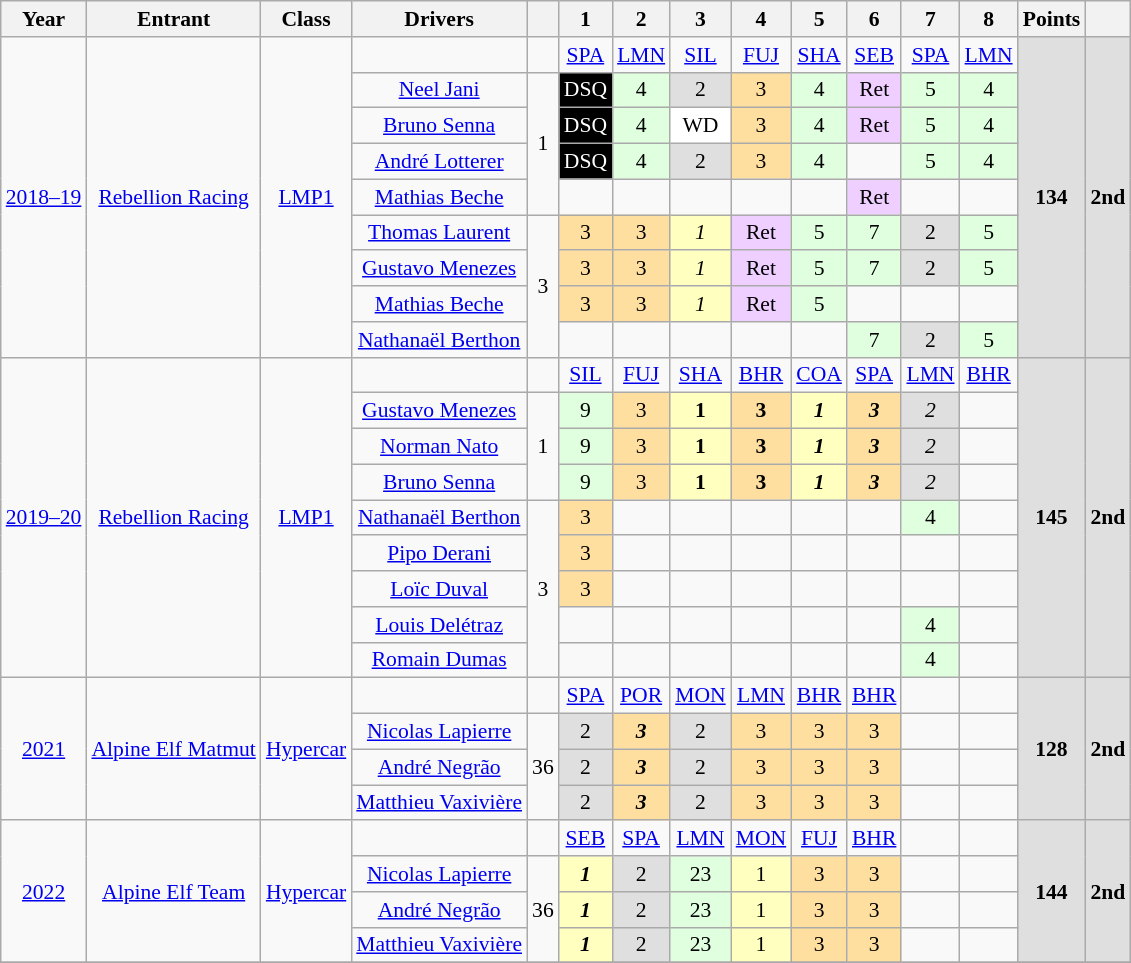<table class="wikitable" style="text-align:center; font-size:90%">
<tr>
<th>Year</th>
<th>Entrant</th>
<th>Class</th>
<th>Drivers</th>
<th></th>
<th>1</th>
<th>2</th>
<th>3</th>
<th>4</th>
<th>5</th>
<th>6</th>
<th>7</th>
<th>8</th>
<th>Points</th>
<th></th>
</tr>
<tr>
<td rowspan=9><a href='#'>2018–19</a></td>
<td rowspan=9> <a href='#'>Rebellion Racing</a></td>
<td rowspan=9><a href='#'>LMP1</a></td>
<td></td>
<td></td>
<td><a href='#'>SPA</a></td>
<td><a href='#'>LMN</a></td>
<td><a href='#'>SIL</a></td>
<td><a href='#'>FUJ</a></td>
<td><a href='#'>SHA</a></td>
<td><a href='#'>SEB</a></td>
<td><a href='#'>SPA</a></td>
<td><a href='#'>LMN</a></td>
<td rowspan="9" style="background:#DFDFDF;"><strong>134</strong></td>
<td rowspan="9" style="background:#DFDFDF;"><strong>2nd</strong></td>
</tr>
<tr>
<td> <a href='#'>Neel Jani</a></td>
<td rowspan="4">1</td>
<td style="background-color:#000000; color:white">DSQ</td>
<td style="background:#DFFFDF;">4</td>
<td style="background:#DFDFDF;">2</td>
<td style="background:#FFDF9F;">3</td>
<td style="background:#DFFFDF;">4</td>
<td style="background:#efcfff">Ret</td>
<td style="background:#DFFFDF;">5</td>
<td style="background:#DFFFDF;">4</td>
</tr>
<tr>
<td> <a href='#'>Bruno Senna</a></td>
<td style="background-color:#000000; color:white">DSQ</td>
<td style="background:#DFFFDF;">4</td>
<td style="background:#FFFFFF;">WD</td>
<td style="background:#FFDF9F;">3</td>
<td style="background:#DFFFDF;">4</td>
<td style="background:#efcfff">Ret</td>
<td style="background:#DFFFDF;">5</td>
<td style="background:#DFFFDF;">4</td>
</tr>
<tr>
<td> <a href='#'>André Lotterer</a></td>
<td style="background-color:#000000; color:white">DSQ</td>
<td style="background:#DFFFDF;">4</td>
<td style="background:#DFDFDF;">2</td>
<td style="background:#FFDF9F;">3</td>
<td style="background:#DFFFDF;">4</td>
<td></td>
<td style="background:#DFFFDF;">5</td>
<td style="background:#DFFFDF;">4</td>
</tr>
<tr>
<td> <a href='#'>Mathias Beche</a></td>
<td></td>
<td></td>
<td></td>
<td></td>
<td></td>
<td style="background:#efcfff">Ret</td>
<td></td>
<td></td>
</tr>
<tr>
<td> <a href='#'>Thomas Laurent</a></td>
<td rowspan="4">3</td>
<td style="background:#FFDF9F;">3</td>
<td style="background:#FFDF9F;">3</td>
<td style="background:#FFFFBF;"><em>1</em></td>
<td style="background:#efcfff">Ret</td>
<td style="background:#DFFFDF;">5</td>
<td style="background:#DFFFDF;">7</td>
<td style="background:#DFDFDF;">2</td>
<td style="background:#DFFFDF;">5</td>
</tr>
<tr>
<td> <a href='#'>Gustavo Menezes</a></td>
<td style="background:#FFDF9F;">3</td>
<td style="background:#FFDF9F;">3</td>
<td style="background:#FFFFBF;"><em>1</em></td>
<td style="background:#efcfff">Ret</td>
<td style="background:#DFFFDF;">5</td>
<td style="background:#DFFFDF;">7</td>
<td style="background:#DFDFDF;">2</td>
<td style="background:#DFFFDF;">5</td>
</tr>
<tr>
<td> <a href='#'>Mathias Beche</a></td>
<td style="background:#FFDF9F;">3</td>
<td style="background:#FFDF9F;">3</td>
<td style="background:#FFFFBF;"><em>1</em></td>
<td style="background:#efcfff">Ret</td>
<td style="background:#DFFFDF;">5</td>
<td></td>
<td></td>
<td></td>
</tr>
<tr>
<td> <a href='#'>Nathanaël Berthon</a></td>
<td></td>
<td></td>
<td></td>
<td></td>
<td></td>
<td style="background:#DFFFDF;">7</td>
<td style="background:#DFDFDF;">2</td>
<td style="background:#DFFFDF;">5</td>
</tr>
<tr>
<td rowspan=9><a href='#'>2019–20</a></td>
<td rowspan=9> <a href='#'>Rebellion Racing</a></td>
<td rowspan=9><a href='#'>LMP1</a></td>
<td></td>
<td></td>
<td><a href='#'>SIL</a></td>
<td><a href='#'>FUJ</a></td>
<td><a href='#'>SHA</a></td>
<td><a href='#'>BHR</a></td>
<td><a href='#'>COA</a></td>
<td><a href='#'>SPA</a></td>
<td><a href='#'>LMN</a></td>
<td><a href='#'>BHR</a></td>
<td rowspan="9" style="background:#DFDFDF;"><strong>145</strong></td>
<td rowspan="9" style="background:#DFDFDF;"><strong>2nd</strong></td>
</tr>
<tr>
<td> <a href='#'>Gustavo Menezes</a></td>
<td rowspan="3">1</td>
<td style="background:#DFFFDF;">9</td>
<td style="background:#FFDF9F;">3</td>
<td style="background:#FFFFBF;"><strong>1</strong></td>
<td style="background:#FFDF9F;"><strong>3</strong></td>
<td style="background:#FFFFBF;"><strong><em>1</em></strong></td>
<td style="background:#FFDF9F;"><strong><em>3</em></strong></td>
<td style="background:#DFDFDF;"><em>2</em></td>
<td></td>
</tr>
<tr>
<td> <a href='#'>Norman Nato</a></td>
<td style="background:#DFFFDF;">9</td>
<td style="background:#FFDF9F;">3</td>
<td style="background:#FFFFBF;"><strong>1</strong></td>
<td style="background:#FFDF9F;"><strong>3</strong></td>
<td style="background:#FFFFBF;"><strong><em>1</em></strong></td>
<td style="background:#FFDF9F;"><strong><em>3</em></strong></td>
<td style="background:#DFDFDF;"><em>2</em></td>
<td></td>
</tr>
<tr>
<td> <a href='#'>Bruno Senna</a></td>
<td style="background:#DFFFDF;">9</td>
<td style="background:#FFDF9F;">3</td>
<td style="background:#FFFFBF;"><strong>1</strong></td>
<td style="background:#FFDF9F;"><strong>3</strong></td>
<td style="background:#FFFFBF;"><strong><em>1</em></strong></td>
<td style="background:#FFDF9F;"><strong><em>3</em></strong></td>
<td style="background:#DFDFDF;"><em>2</em></td>
<td></td>
</tr>
<tr>
<td> <a href='#'>Nathanaël Berthon</a></td>
<td rowspan="5">3</td>
<td style="background:#FFDF9F;">3</td>
<td></td>
<td></td>
<td></td>
<td></td>
<td></td>
<td style="background:#DFFFDF;">4</td>
<td></td>
</tr>
<tr>
<td> <a href='#'>Pipo Derani</a></td>
<td style="background:#FFDF9F;">3</td>
<td></td>
<td></td>
<td></td>
<td></td>
<td></td>
<td></td>
<td></td>
</tr>
<tr>
<td> <a href='#'>Loïc Duval</a></td>
<td style="background:#FFDF9F;">3</td>
<td></td>
<td></td>
<td></td>
<td></td>
<td></td>
<td></td>
<td></td>
</tr>
<tr>
<td> <a href='#'>Louis Delétraz</a></td>
<td></td>
<td></td>
<td></td>
<td></td>
<td></td>
<td></td>
<td style="background:#DFFFDF;">4</td>
<td></td>
</tr>
<tr>
<td> <a href='#'>Romain Dumas</a></td>
<td></td>
<td></td>
<td></td>
<td></td>
<td></td>
<td></td>
<td style="background:#DFFFDF;">4</td>
<td></td>
</tr>
<tr>
<td rowspan=4><a href='#'>2021</a></td>
<td rowspan=4> <a href='#'>Alpine Elf Matmut</a></td>
<td rowspan=4><a href='#'>Hypercar</a></td>
<td></td>
<td></td>
<td><a href='#'>SPA</a></td>
<td><a href='#'>POR</a></td>
<td><a href='#'>MON</a></td>
<td><a href='#'>LMN</a></td>
<td><a href='#'>BHR</a></td>
<td><a href='#'>BHR</a></td>
<td></td>
<td></td>
<td rowspan="4" style="background:#DFDFDF;"><strong>128</strong></td>
<td rowspan="4" style="background:#DFDFDF;"><strong>2nd</strong></td>
</tr>
<tr>
<td> <a href='#'>Nicolas Lapierre</a></td>
<td rowspan="3">36</td>
<td style="background:#DFDFDF;">2</td>
<td style="background:#FFDF9F;"><strong><em>3</em></strong></td>
<td style="background:#DFDFDF;">2</td>
<td style="background:#FFDF9F;">3</td>
<td style="background:#FFDF9F;">3</td>
<td style="background:#FFDF9F;">3</td>
<td></td>
<td></td>
</tr>
<tr>
<td> <a href='#'>André Negrão</a></td>
<td style="background:#DFDFDF;">2</td>
<td style="background:#FFDF9F;"><strong><em>3</em></strong></td>
<td style="background:#DFDFDF;">2</td>
<td style="background:#FFDF9F;">3</td>
<td style="background:#FFDF9F;">3</td>
<td style="background:#FFDF9F;">3</td>
<td></td>
<td></td>
</tr>
<tr>
<td> <a href='#'>Matthieu Vaxivière</a></td>
<td style="background:#DFDFDF;">2</td>
<td style="background:#FFDF9F;"><strong><em>3</em></strong></td>
<td style="background:#DFDFDF;">2</td>
<td style="background:#FFDF9F;">3</td>
<td style="background:#FFDF9F;">3</td>
<td style="background:#FFDF9F;">3</td>
<td></td>
<td></td>
</tr>
<tr>
<td rowspan=4><a href='#'>2022</a></td>
<td rowspan=4> <a href='#'>Alpine Elf Team</a></td>
<td rowspan=4><a href='#'>Hypercar</a></td>
<td></td>
<td></td>
<td><a href='#'>SEB</a></td>
<td><a href='#'>SPA</a></td>
<td><a href='#'>LMN</a></td>
<td><a href='#'>MON</a></td>
<td><a href='#'>FUJ</a></td>
<td><a href='#'>BHR</a></td>
<td></td>
<td></td>
<td rowspan="4"  style="background:#DFDFDF;"><strong>144</strong></td>
<td rowspan="4"  style="background:#DFDFDF;"><strong>2nd</strong></td>
</tr>
<tr>
<td> <a href='#'>Nicolas Lapierre</a></td>
<td rowspan="3">36</td>
<td style="background:#FFFFBF;"><strong><em>1</em></strong></td>
<td style="background:#DFDFDF;">2</td>
<td style="background:#DFFFDF;">23</td>
<td style="background:#FFFFBF;">1</td>
<td style="background:#FFDF9F;">3</td>
<td style="background:#FFDF9F;">3</td>
<td></td>
<td></td>
</tr>
<tr>
<td> <a href='#'>André Negrão</a></td>
<td style="background:#FFFFBF;"><strong><em>1</em></strong></td>
<td style="background:#DFDFDF;">2</td>
<td style="background:#DFFFDF;">23</td>
<td style="background:#FFFFBF;">1</td>
<td style="background:#FFDF9F;">3</td>
<td style="background:#FFDF9F;">3</td>
<td></td>
<td></td>
</tr>
<tr>
<td> <a href='#'>Matthieu Vaxivière</a></td>
<td style="background:#FFFFBF;"><strong><em>1</em></strong></td>
<td style="background:#DFDFDF;">2</td>
<td style="background:#DFFFDF;">23</td>
<td style="background:#FFFFBF;">1</td>
<td style="background:#FFDF9F;">3</td>
<td style="background:#FFDF9F;">3</td>
<td></td>
<td></td>
</tr>
<tr>
</tr>
</table>
